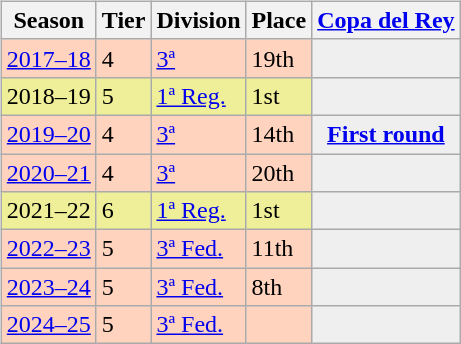<table>
<tr>
<td valign="top" width=0%><br><table class="wikitable">
<tr style="background:#f0f6fa;">
<th>Season</th>
<th>Tier</th>
<th>Division</th>
<th>Place</th>
<th><a href='#'>Copa del Rey</a></th>
</tr>
<tr>
<td style="background:#FFD3BD;"><a href='#'>2017–18</a></td>
<td style="background:#FFD3BD;">4</td>
<td style="background:#FFD3BD;"><a href='#'>3ª</a></td>
<td style="background:#FFD3BD;">19th</td>
<td style="background:#efefef;"></td>
</tr>
<tr>
<td style="background:#EFEF99;">2018–19</td>
<td style="background:#EFEF99;">5</td>
<td style="background:#EFEF99;"><a href='#'>1ª Reg.</a></td>
<td style="background:#EFEF99;">1st</td>
<th style="background:#efefef;"></th>
</tr>
<tr>
<td style="background:#FFD3BD;"><a href='#'>2019–20</a></td>
<td style="background:#FFD3BD;">4</td>
<td style="background:#FFD3BD;"><a href='#'>3ª</a></td>
<td style="background:#FFD3BD;">14th</td>
<th style="background:#efefef;"><a href='#'>First round</a></th>
</tr>
<tr>
<td style="background:#FFD3BD;"><a href='#'>2020–21</a></td>
<td style="background:#FFD3BD;">4</td>
<td style="background:#FFD3BD;"><a href='#'>3ª</a></td>
<td style="background:#FFD3BD;">20th</td>
<th style="background:#efefef;"></th>
</tr>
<tr>
<td style="background:#EFEF99;">2021–22</td>
<td style="background:#EFEF99;">6</td>
<td style="background:#EFEF99;"><a href='#'>1ª Reg.</a></td>
<td style="background:#EFEF99;">1st</td>
<th style="background:#efefef;"></th>
</tr>
<tr>
<td style="background:#FFD3BD;"><a href='#'>2022–23</a></td>
<td style="background:#FFD3BD;">5</td>
<td style="background:#FFD3BD;"><a href='#'>3ª Fed.</a></td>
<td style="background:#FFD3BD;">11th</td>
<th style="background:#efefef;"></th>
</tr>
<tr>
<td style="background:#FFD3BD;"><a href='#'>2023–24</a></td>
<td style="background:#FFD3BD;">5</td>
<td style="background:#FFD3BD;"><a href='#'>3ª Fed.</a></td>
<td style="background:#FFD3BD;">8th</td>
<th style="background:#efefef;"></th>
</tr>
<tr>
<td style="background:#FFD3BD;"><a href='#'>2024–25</a></td>
<td style="background:#FFD3BD;">5</td>
<td style="background:#FFD3BD;"><a href='#'>3ª Fed.</a></td>
<td style="background:#FFD3BD;"></td>
<th style="background:#efefef;"></th>
</tr>
</table>
</td>
</tr>
</table>
